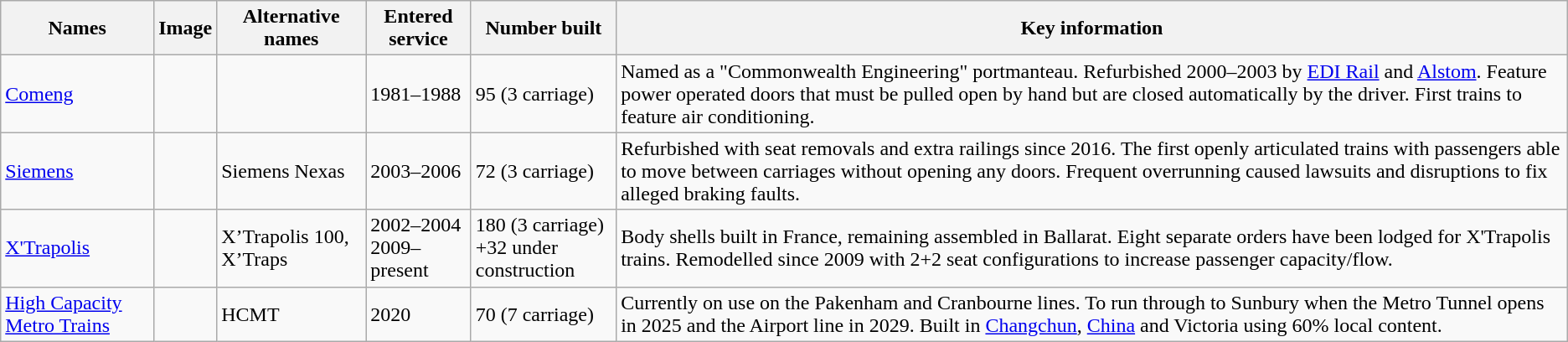<table class="wikitable mw-collapsible">
<tr>
<th>Names</th>
<th>Image</th>
<th>Alternative names</th>
<th>Entered service</th>
<th>Number built</th>
<th>Key information</th>
</tr>
<tr>
<td><a href='#'>Comeng</a></td>
<td></td>
<td></td>
<td>1981–1988</td>
<td>95 (3 carriage)</td>
<td>Named as a "Commonwealth Engineering" portmanteau. Refurbished 2000–2003 by <a href='#'>EDI Rail</a> and <a href='#'>Alstom</a>. Feature power operated doors that must be pulled open by hand but are closed automatically by the driver. First trains to feature air conditioning.</td>
</tr>
<tr>
<td><a href='#'>Siemens</a></td>
<td></td>
<td>Siemens Nexas</td>
<td>2003–2006</td>
<td>72 (3 carriage)</td>
<td>Refurbished with seat removals and extra railings since 2016. The first openly articulated trains with passengers able to move between carriages without opening any doors. Frequent overrunning caused lawsuits and disruptions to fix alleged braking faults.</td>
</tr>
<tr>
<td><a href='#'>X'Trapolis</a></td>
<td></td>
<td>X’Trapolis 100, X’Traps</td>
<td>2002–2004<br>2009–present</td>
<td>180 (3 carriage)<br>+32 under construction</td>
<td>Body shells built in France, remaining assembled in Ballarat. Eight separate orders have been lodged for X'Trapolis trains. Remodelled since 2009 with 2+2 seat configurations to increase passenger capacity/flow.</td>
</tr>
<tr>
<td><a href='#'>High Capacity Metro Trains</a></td>
<td></td>
<td>HCMT</td>
<td>2020</td>
<td>70 (7 carriage)</td>
<td>Currently on use on the Pakenham and Cranbourne lines. To run through to Sunbury when the Metro Tunnel opens in 2025 and the Airport line in 2029. Built in <a href='#'>Changchun</a>, <a href='#'>China</a> and Victoria using 60% local content.</td>
</tr>
</table>
